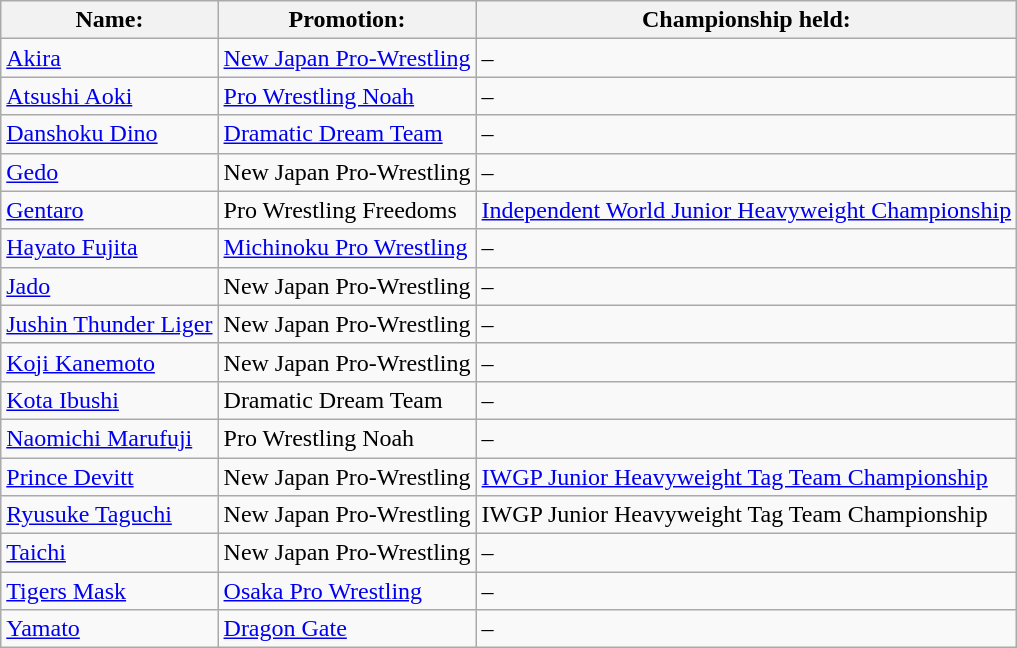<table class="wikitable sortable">
<tr>
<th>Name:</th>
<th>Promotion:</th>
<th>Championship held:</th>
</tr>
<tr>
<td><a href='#'>Akira</a></td>
<td><a href='#'>New Japan Pro-Wrestling</a></td>
<td>–</td>
</tr>
<tr>
<td><a href='#'>Atsushi Aoki</a></td>
<td><a href='#'>Pro Wrestling Noah</a></td>
<td>–</td>
</tr>
<tr>
<td><a href='#'>Danshoku Dino</a></td>
<td><a href='#'>Dramatic Dream Team</a></td>
<td>–</td>
</tr>
<tr>
<td><a href='#'>Gedo</a></td>
<td>New Japan Pro-Wrestling</td>
<td>–</td>
</tr>
<tr>
<td><a href='#'>Gentaro</a></td>
<td>Pro Wrestling Freedoms</td>
<td><a href='#'>Independent World Junior Heavyweight Championship</a></td>
</tr>
<tr>
<td><a href='#'>Hayato Fujita</a></td>
<td><a href='#'>Michinoku Pro Wrestling</a></td>
<td>–</td>
</tr>
<tr>
<td><a href='#'>Jado</a></td>
<td>New Japan Pro-Wrestling</td>
<td>–</td>
</tr>
<tr>
<td><a href='#'>Jushin Thunder Liger</a></td>
<td>New Japan Pro-Wrestling</td>
<td>–</td>
</tr>
<tr>
<td><a href='#'>Koji Kanemoto</a></td>
<td>New Japan Pro-Wrestling</td>
<td>–</td>
</tr>
<tr>
<td><a href='#'>Kota Ibushi</a></td>
<td>Dramatic Dream Team</td>
<td>–</td>
</tr>
<tr>
<td><a href='#'>Naomichi Marufuji</a></td>
<td>Pro Wrestling Noah</td>
<td>–</td>
</tr>
<tr>
<td><a href='#'>Prince Devitt</a></td>
<td>New Japan Pro-Wrestling</td>
<td><a href='#'>IWGP Junior Heavyweight Tag Team Championship</a></td>
</tr>
<tr>
<td><a href='#'>Ryusuke Taguchi</a></td>
<td>New Japan Pro-Wrestling</td>
<td>IWGP Junior Heavyweight Tag Team Championship</td>
</tr>
<tr>
<td><a href='#'>Taichi</a></td>
<td>New Japan Pro-Wrestling</td>
<td>–</td>
</tr>
<tr>
<td><a href='#'>Tigers Mask</a></td>
<td><a href='#'>Osaka Pro Wrestling</a></td>
<td>–</td>
</tr>
<tr>
<td><a href='#'>Yamato</a></td>
<td><a href='#'>Dragon Gate</a></td>
<td>–</td>
</tr>
</table>
